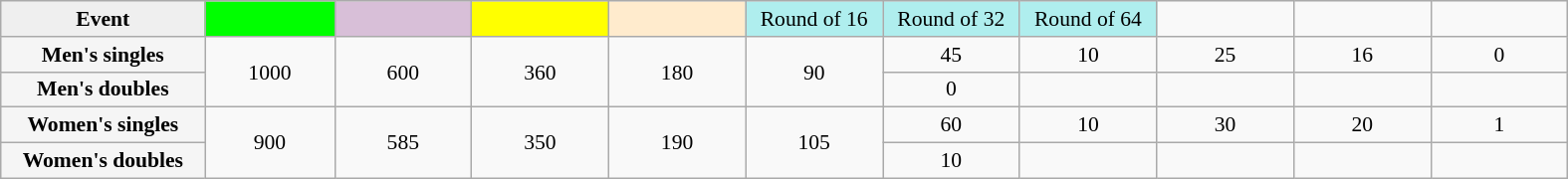<table class=wikitable style=font-size:90%;text-align:center>
<tr>
<td style="width:130px; background:#efefef;"><strong>Event</strong></td>
<td style="width:80px; background:lime;"></td>
<td style="width:85px; background:thistle;"></td>
<td style="width:85px; background:#ff0;"></td>
<td style="width:85px; background:#ffebcd;"></td>
<td style="width:85px; background:#afeeee;">Round of 16</td>
<td style="width:85px; background:#afeeee;">Round of 32</td>
<td style="width:85px; background:#afeeee;">Round of 64</td>
<td width=85></td>
<td width=85></td>
<td width=85></td>
</tr>
<tr>
<th style="background:#f5f5f5;">Men's singles</th>
<td rowspan=2>1000</td>
<td rowspan=2>600</td>
<td rowspan=2>360</td>
<td rowspan=2>180</td>
<td rowspan=2>90</td>
<td>45</td>
<td>10</td>
<td>25</td>
<td>16</td>
<td>0</td>
</tr>
<tr>
<th style="background:#f5f5f5;">Men's doubles</th>
<td>0</td>
<td></td>
<td></td>
<td></td>
<td></td>
</tr>
<tr>
<th style="background:#f5f5f5;">Women's singles</th>
<td rowspan=2>900</td>
<td rowspan=2>585</td>
<td rowspan=2>350</td>
<td rowspan=2>190</td>
<td rowspan=2>105</td>
<td>60</td>
<td>10</td>
<td>30</td>
<td>20</td>
<td>1</td>
</tr>
<tr>
<th style="background:#f5f5f5;">Women's doubles</th>
<td>10</td>
<td></td>
<td></td>
<td></td>
<td></td>
</tr>
</table>
